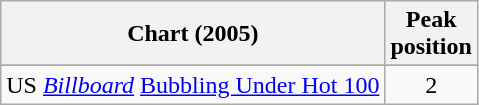<table class="wikitable sortable">
<tr>
<th align="left">Chart (2005)</th>
<th align="center">Peak<br>position</th>
</tr>
<tr>
</tr>
<tr>
<td align="left">US <em><a href='#'>Billboard</a></em> <a href='#'>Bubbling Under Hot 100</a></td>
<td align="center">2</td>
</tr>
</table>
